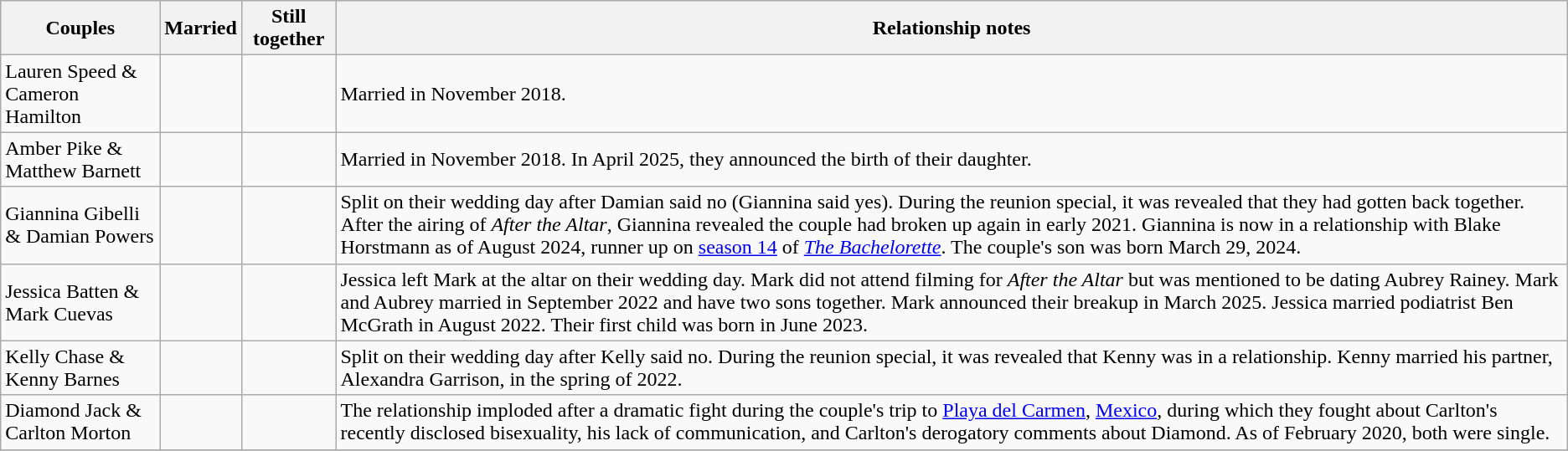<table class="wikitable plainrowheaders" style="text-align: left;">
<tr>
<th scope="col">Couples</th>
<th scope="col">Married</th>
<th scope="col">Still together</th>
<th scope="col">Relationship notes</th>
</tr>
<tr>
<td>Lauren Speed & Cameron Hamilton</td>
<td></td>
<td></td>
<td>Married in November 2018.</td>
</tr>
<tr>
<td>Amber Pike & Matthew Barnett</td>
<td></td>
<td></td>
<td>Married in November 2018.  In April 2025, they announced the birth of their daughter.</td>
</tr>
<tr>
<td>Giannina Gibelli & Damian Powers</td>
<td></td>
<td></td>
<td>Split on their wedding day after Damian said no (Giannina said yes). During the reunion special, it was revealed that they had gotten back together. After the airing of <em>After the Altar</em>, Giannina revealed the couple had broken up again in early 2021. Giannina is now in a relationship with Blake Horstmann as of August 2024, runner up on <a href='#'>season 14</a> of <a href='#'><em>The Bachelorette</em></a>. The couple's son was born March 29, 2024.</td>
</tr>
<tr>
<td>Jessica Batten & Mark Cuevas</td>
<td></td>
<td></td>
<td>Jessica left Mark at the altar on their wedding day. Mark did not attend filming for <em>After the Altar</em> but was mentioned to be dating Aubrey Rainey. Mark and Aubrey married in September 2022 and have two sons together. Mark announced their breakup in March 2025. Jessica married podiatrist Ben McGrath in August 2022. Their first child was born in June 2023.</td>
</tr>
<tr>
<td>Kelly Chase & Kenny Barnes</td>
<td></td>
<td></td>
<td>Split on their wedding day after Kelly said no. During the reunion special, it was revealed that Kenny was in a relationship. Kenny married his partner, Alexandra Garrison, in the spring of 2022.</td>
</tr>
<tr>
<td>Diamond Jack & Carlton Morton</td>
<td></td>
<td></td>
<td>The relationship imploded after a dramatic fight during the couple's trip to <a href='#'>Playa del Carmen</a>, <a href='#'>Mexico</a>, during which they fought about Carlton's recently disclosed bisexuality, his lack of communication, and Carlton's derogatory comments about Diamond. As of February 2020, both were single. </td>
</tr>
<tr>
</tr>
</table>
